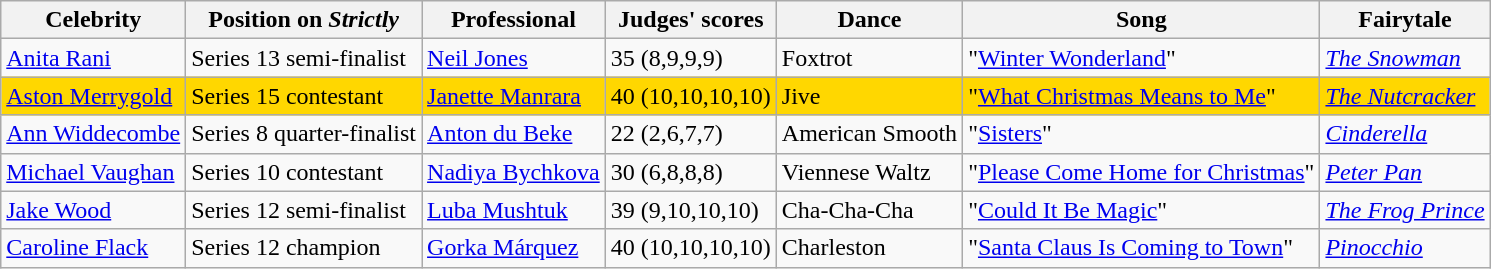<table class="wikitable sortable">
<tr>
<th>Celebrity</th>
<th>Position on <em>Strictly</em></th>
<th>Professional</th>
<th>Judges' scores</th>
<th>Dance</th>
<th>Song</th>
<th>Fairytale</th>
</tr>
<tr>
<td><a href='#'>Anita Rani</a></td>
<td>Series 13 semi-finalist</td>
<td><a href='#'>Neil Jones</a></td>
<td>35 (8,9,9,9)</td>
<td>Foxtrot</td>
<td>"<a href='#'>Winter Wonderland</a>"</td>
<td><em><a href='#'>The Snowman</a></em></td>
</tr>
<tr style="background:gold;">
<td><a href='#'>Aston Merrygold</a></td>
<td>Series 15 contestant</td>
<td><a href='#'>Janette Manrara</a></td>
<td>40 (10,10,10,10)</td>
<td>Jive</td>
<td>"<a href='#'>What Christmas Means to Me</a>"</td>
<td><em><a href='#'>The Nutcracker</a></em></td>
</tr>
<tr>
<td><a href='#'>Ann Widdecombe</a></td>
<td>Series 8 quarter-finalist</td>
<td><a href='#'>Anton du Beke</a></td>
<td>22 (2,6,7,7)</td>
<td>American Smooth</td>
<td>"<a href='#'>Sisters</a>"</td>
<td><em><a href='#'>Cinderella</a></em></td>
</tr>
<tr>
<td><a href='#'>Michael Vaughan</a></td>
<td>Series 10 contestant</td>
<td><a href='#'>Nadiya Bychkova</a></td>
<td>30 (6,8,8,8)</td>
<td>Viennese Waltz</td>
<td>"<a href='#'>Please Come Home for Christmas</a>"</td>
<td><em><a href='#'>Peter Pan</a></em></td>
</tr>
<tr>
<td><a href='#'>Jake Wood</a></td>
<td>Series 12 semi-finalist</td>
<td><a href='#'>Luba Mushtuk</a></td>
<td>39 (9,10,10,10)</td>
<td>Cha-Cha-Cha</td>
<td>"<a href='#'>Could It Be Magic</a>"</td>
<td><em><a href='#'>The Frog Prince</a></em></td>
</tr>
<tr>
<td><a href='#'>Caroline Flack</a></td>
<td>Series 12 champion</td>
<td><a href='#'>Gorka Márquez</a></td>
<td>40 (10,10,10,10)</td>
<td>Charleston</td>
<td>"<a href='#'>Santa Claus Is Coming to Town</a>"</td>
<td><em><a href='#'>Pinocchio</a></em></td>
</tr>
</table>
